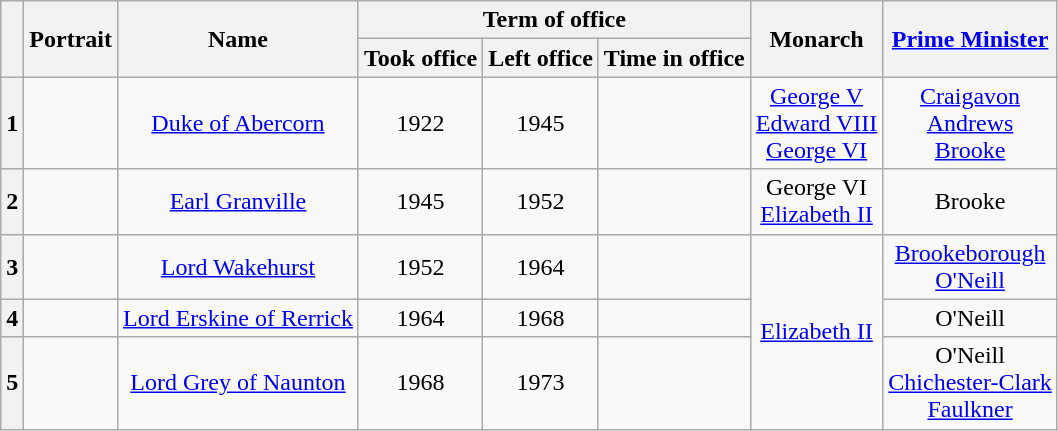<table class="wikitable" style="text-align:center">
<tr>
<th rowspan=2></th>
<th rowspan=2>Portrait</th>
<th rowspan=2>Name<br></th>
<th colspan=3>Term of office</th>
<th rowspan=2>Monarch</th>
<th rowspan=2><a href='#'>Prime Minister</a></th>
</tr>
<tr>
<th>Took office</th>
<th>Left office</th>
<th>Time in office</th>
</tr>
<tr>
<th>1</th>
<td></td>
<td><a href='#'>Duke of Abercorn</a><br></td>
<td> 1922</td>
<td> 1945</td>
<td></td>
<td><a href='#'>George V</a><br><a href='#'>Edward VIII</a><br><a href='#'>George VI</a></td>
<td><a href='#'>Craigavon</a><br><a href='#'>Andrews</a><br><a href='#'>Brooke</a></td>
</tr>
<tr>
<th>2</th>
<td></td>
<td><a href='#'>Earl Granville</a><br></td>
<td> 1945</td>
<td> 1952</td>
<td></td>
<td>George VI<br><a href='#'>Elizabeth II</a></td>
<td>Brooke</td>
</tr>
<tr>
<th>3</th>
<td></td>
<td><a href='#'>Lord Wakehurst</a><br></td>
<td> 1952</td>
<td> 1964</td>
<td></td>
<td rowspan="3"><a href='#'>Elizabeth II</a></td>
<td><a href='#'>Brookeborough</a><br><a href='#'>O'Neill</a></td>
</tr>
<tr>
<th>4</th>
<td></td>
<td><a href='#'>Lord Erskine of Rerrick</a><br></td>
<td> 1964</td>
<td> 1968</td>
<td></td>
<td>O'Neill</td>
</tr>
<tr>
<th>5</th>
<td></td>
<td><a href='#'>Lord Grey of Naunton</a><br></td>
<td> 1968</td>
<td> 1973</td>
<td></td>
<td>O'Neill<br><a href='#'>Chichester-Clark</a><br><a href='#'>Faulkner</a></td>
</tr>
</table>
